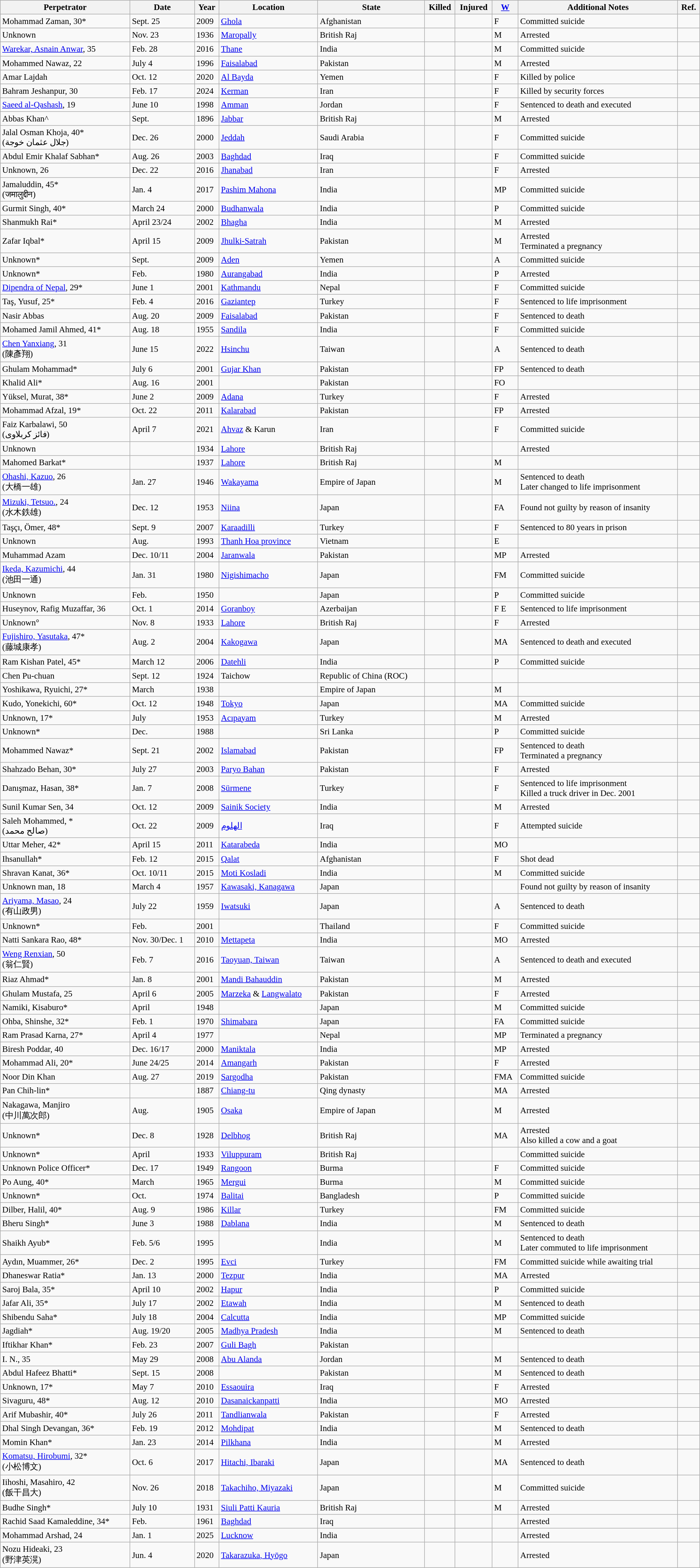<table class="wikitable sortable" width="100%" style="font-size:96%;">
<tr>
<th>Perpetrator</th>
<th>Date</th>
<th>Year</th>
<th>Location</th>
<th>State</th>
<th>Killed</th>
<th>Injured</th>
<th><a href='#'>W</a></th>
<th>Additional Notes</th>
<th>Ref.</th>
</tr>
<tr>
<td>Mohammad Zaman, 30*</td>
<td> Sept. 25</td>
<td>2009</td>
<td><a href='#'>Ghola</a></td>
<td>Afghanistan</td>
<td></td>
<td> </td>
<td>F</td>
<td>Committed suicide</td>
<td> </td>
</tr>
<tr>
<td>Unknown</td>
<td> Nov. 23</td>
<td>1936</td>
<td><a href='#'>Maropally</a></td>
<td>British Raj</td>
<td></td>
<td> </td>
<td>M</td>
<td>Arrested</td>
<td> </td>
</tr>
<tr>
<td><a href='#'>Warekar, Asnain Anwar</a>, 35</td>
<td> Feb. 28</td>
<td>2016</td>
<td><a href='#'>Thane</a></td>
<td>India</td>
<td></td>
<td></td>
<td>M</td>
<td>Committed suicide</td>
<td></td>
</tr>
<tr>
<td>Mohammed Nawaz, 22</td>
<td> July 4</td>
<td>1996</td>
<td><a href='#'>Faisalabad</a></td>
<td>Pakistan</td>
<td></td>
<td></td>
<td>M</td>
<td>Arrested</td>
<td></td>
</tr>
<tr>
<td>Amar Lajdah</td>
<td> Oct. 12</td>
<td>2020</td>
<td><a href='#'>Al Bayda</a></td>
<td>Yemen</td>
<td></td>
<td></td>
<td>F</td>
<td>Killed by police</td>
<td></td>
</tr>
<tr>
<td>Bahram Jeshanpur, 30</td>
<td> Feb. 17</td>
<td>2024</td>
<td><a href='#'>Kerman</a></td>
<td>Iran</td>
<td></td>
<td></td>
<td>F</td>
<td>Killed by security forces</td>
<td></td>
</tr>
<tr>
<td><a href='#'>Saeed al-Qashash</a>, 19</td>
<td> June 10</td>
<td>1998</td>
<td><a href='#'>Amman</a></td>
<td>Jordan</td>
<td></td>
<td> </td>
<td>F</td>
<td>Sentenced to death and executed</td>
<td> </td>
</tr>
<tr>
<td>Abbas Khan^</td>
<td> Sept.</td>
<td>1896</td>
<td><a href='#'>Jabbar</a></td>
<td>British Raj</td>
<td></td>
<td> </td>
<td>M</td>
<td>Arrested</td>
<td> </td>
</tr>
<tr>
<td>Jalal Osman Khoja, 40* <br> (جلال عثمان خوجة)</td>
<td> Dec. 26</td>
<td>2000</td>
<td><a href='#'>Jeddah</a></td>
<td>Saudi Arabia</td>
<td></td>
<td> </td>
<td>F</td>
<td>Committed suicide</td>
<td> </td>
</tr>
<tr>
<td>Abdul Emir Khalaf Sabhan*</td>
<td> Aug. 26</td>
<td>2003</td>
<td><a href='#'>Baghdad</a></td>
<td>Iraq</td>
<td></td>
<td> </td>
<td>F</td>
<td>Committed suicide</td>
<td> </td>
</tr>
<tr>
<td>Unknown, 26</td>
<td> Dec. 22</td>
<td>2016</td>
<td><a href='#'>Jhanabad</a></td>
<td>Iran</td>
<td></td>
<td></td>
<td>F</td>
<td>Arrested</td>
<td></td>
</tr>
<tr>
<td>Jamaluddin, 45* <br> (जमालुद्दीन)</td>
<td> Jan. 4</td>
<td>2017</td>
<td><a href='#'>Pashim Mahona</a></td>
<td>India</td>
<td></td>
<td></td>
<td>MP</td>
<td>Committed suicide</td>
<td></td>
</tr>
<tr>
<td>Gurmit Singh, 40*</td>
<td> March 24</td>
<td>2000</td>
<td><a href='#'>Budhanwala</a></td>
<td>India</td>
<td></td>
<td></td>
<td>P</td>
<td>Committed suicide</td>
<td></td>
</tr>
<tr>
<td>Shanmukh Rai*</td>
<td> April 23/24</td>
<td>2002</td>
<td><a href='#'>Bhagha</a></td>
<td>India</td>
<td></td>
<td> </td>
<td>M</td>
<td>Arrested</td>
<td> </td>
</tr>
<tr>
<td>Zafar Iqbal*</td>
<td> April 15</td>
<td>2009</td>
<td><a href='#'>Jhulki-Satrah</a></td>
<td>Pakistan</td>
<td></td>
<td> </td>
<td>M</td>
<td>Arrested<br>Terminated a pregnancy</td>
<td>  </td>
</tr>
<tr>
<td>Unknown*</td>
<td> Sept.</td>
<td>2009</td>
<td><a href='#'>Aden</a></td>
<td>Yemen</td>
<td></td>
<td> </td>
<td>A</td>
<td>Committed suicide</td>
<td> </td>
</tr>
<tr>
<td>Unknown*</td>
<td> Feb.</td>
<td>1980</td>
<td><a href='#'>Aurangabad</a></td>
<td>India</td>
<td></td>
<td> </td>
<td>P</td>
<td>Arrested</td>
<td> </td>
</tr>
<tr>
<td><a href='#'>Dipendra of Nepal</a>, 29*</td>
<td> June 1</td>
<td>2001</td>
<td><a href='#'>Kathmandu</a></td>
<td>Nepal</td>
<td></td>
<td> </td>
<td>F</td>
<td>Committed suicide</td>
<td></td>
</tr>
<tr>
<td>Taş, Yusuf, 25*</td>
<td> Feb. 4</td>
<td>2016</td>
<td><a href='#'>Gaziantep</a></td>
<td>Turkey</td>
<td></td>
<td> </td>
<td>F</td>
<td>Sentenced to life imprisonment</td>
<td></td>
</tr>
<tr>
<td>Nasir Abbas</td>
<td> Aug. 20</td>
<td>2009</td>
<td><a href='#'>Faisalabad</a></td>
<td>Pakistan</td>
<td></td>
<td></td>
<td>F</td>
<td>Sentenced to death</td>
<td></td>
</tr>
<tr>
<td>Mohamed Jamil Ahmed, 41*</td>
<td> Aug. 18</td>
<td>1955</td>
<td><a href='#'>Sandila</a></td>
<td>India</td>
<td></td>
<td> </td>
<td>F</td>
<td>Committed suicide</td>
<td> </td>
</tr>
<tr>
<td><a href='#'>Chen Yanxiang</a>, 31 <br> (陳彥翔)</td>
<td>June 15</td>
<td>2022</td>
<td><a href='#'>Hsinchu</a></td>
<td>Taiwan</td>
<td></td>
<td></td>
<td>A</td>
<td>Sentenced to death</td>
<td></td>
</tr>
<tr>
<td>Ghulam Mohammad*</td>
<td> July 6</td>
<td>2001</td>
<td><a href='#'>Gujar Khan</a></td>
<td>Pakistan</td>
<td></td>
<td></td>
<td>FP</td>
<td>Sentenced to death</td>
<td></td>
</tr>
<tr>
<td>Khalid Ali*</td>
<td> Aug. 16</td>
<td>2001</td>
<td></td>
<td>Pakistan</td>
<td></td>
<td> </td>
<td>FO</td>
<td></td>
<td> </td>
</tr>
<tr>
<td>Yüksel, Murat, 38*</td>
<td> June 2</td>
<td>2009</td>
<td><a href='#'>Adana</a></td>
<td>Turkey</td>
<td></td>
<td> </td>
<td>F</td>
<td>Arrested</td>
<td> </td>
</tr>
<tr>
<td>Mohammad Afzal, 19*</td>
<td> Oct. 22</td>
<td>2011</td>
<td><a href='#'>Kalarabad</a></td>
<td>Pakistan</td>
<td></td>
<td> </td>
<td>FP</td>
<td>Arrested</td>
<td> </td>
</tr>
<tr>
<td>Faiz Karbalawi, 50 <br> (فائز کربلاوی)</td>
<td> April 7</td>
<td>2021</td>
<td><a href='#'>Ahvaz</a> & Karun</td>
<td>Iran</td>
<td></td>
<td></td>
<td>F</td>
<td>Committed suicide</td>
<td></td>
</tr>
<tr>
<td>Unknown</td>
<td></td>
<td>1934</td>
<td><a href='#'>Lahore</a></td>
<td>British Raj</td>
<td></td>
<td> </td>
<td></td>
<td>Arrested</td>
<td> </td>
</tr>
<tr>
<td>Mahomed Barkat*</td>
<td></td>
<td>1937</td>
<td><a href='#'>Lahore</a></td>
<td>British Raj</td>
<td></td>
<td> </td>
<td>M</td>
<td></td>
<td> </td>
</tr>
<tr>
<td><a href='#'>Ohashi, Kazuo</a>, 26 <br> (大橋一雄)</td>
<td> Jan. 27</td>
<td>1946</td>
<td><a href='#'>Wakayama</a></td>
<td>Empire of Japan</td>
<td></td>
<td> </td>
<td>M</td>
<td>Sentenced to death <br> Later changed to life imprisonment</td>
<td> </td>
</tr>
<tr>
<td><a href='#'>Mizuki, Tetsuo.</a>, 24 <br> (水木鉄雄)</td>
<td> Dec. 12</td>
<td>1953</td>
<td><a href='#'>Niina</a></td>
<td>Japan</td>
<td></td>
<td> </td>
<td>FA</td>
<td>Found not guilty by reason of insanity</td>
<td> </td>
</tr>
<tr>
<td>Taşçı, Ömer, 48*</td>
<td> Sept. 9</td>
<td>2007</td>
<td><a href='#'>Karaadilli</a></td>
<td>Turkey</td>
<td></td>
<td> </td>
<td>F</td>
<td>Sentenced to 80 years in prison</td>
<td> </td>
</tr>
<tr>
<td>Unknown</td>
<td> Aug.</td>
<td>1993</td>
<td><a href='#'>Thanh Hoa province</a></td>
<td>Vietnam</td>
<td></td>
<td> </td>
<td>E</td>
<td></td>
<td> </td>
</tr>
<tr>
<td>Muhammad Azam</td>
<td> Dec. 10/11</td>
<td>2004</td>
<td><a href='#'>Jaranwala</a></td>
<td>Pakistan</td>
<td></td>
<td> </td>
<td>MP</td>
<td>Arrested</td>
<td> </td>
</tr>
<tr>
<td><a href='#'>Ikeda, Kazumichi</a>, 44 <br> (池田一通)</td>
<td> Jan. 31</td>
<td>1980</td>
<td><a href='#'>Nigishimacho</a></td>
<td>Japan</td>
<td></td>
<td> </td>
<td>FM</td>
<td>Committed suicide</td>
<td> </td>
</tr>
<tr>
<td>Unknown</td>
<td> Feb.</td>
<td>1950</td>
<td></td>
<td>Japan</td>
<td></td>
<td> </td>
<td>P</td>
<td>Committed suicide</td>
<td> </td>
</tr>
<tr>
<td>Huseynov, Rafig Muzaffar, 36</td>
<td> Oct. 1</td>
<td>2014</td>
<td><a href='#'>Goranboy</a></td>
<td>Azerbaijan</td>
<td></td>
<td> </td>
<td>F E</td>
<td>Sentenced to life imprisonment</td>
<td> </td>
</tr>
<tr>
<td>Unknown°</td>
<td> Nov. 8</td>
<td>1933</td>
<td><a href='#'>Lahore</a></td>
<td>British Raj</td>
<td></td>
<td> </td>
<td>F</td>
<td>Arrested</td>
<td> </td>
</tr>
<tr>
<td><a href='#'>Fujishiro, Yasutaka</a>, 47* <br> (藤城康孝)</td>
<td> Aug. 2</td>
<td>2004</td>
<td><a href='#'>Kakogawa</a></td>
<td>Japan</td>
<td></td>
<td> </td>
<td>MA</td>
<td>Sentenced to death and executed</td>
<td> </td>
</tr>
<tr>
<td>Ram Kishan Patel, 45*</td>
<td> March 12</td>
<td>2006</td>
<td><a href='#'>Datehli</a></td>
<td>India</td>
<td></td>
<td> </td>
<td>P</td>
<td>Committed suicide</td>
<td> </td>
</tr>
<tr>
<td>Chen Pu-chuan</td>
<td> Sept. 12</td>
<td>1924</td>
<td>Taichow </td>
<td>Republic of China (ROC)</td>
<td></td>
<td></td>
<td></td>
<td></td>
<td></td>
</tr>
<tr>
<td>Yoshikawa, Ryuichi, 27*</td>
<td> March</td>
<td>1938</td>
<td></td>
<td>Empire of Japan</td>
<td></td>
<td> </td>
<td>M</td>
<td></td>
<td> </td>
</tr>
<tr>
<td>Kudo, Yonekichi, 60*</td>
<td> Oct. 12</td>
<td>1948</td>
<td><a href='#'>Tokyo</a></td>
<td>Japan</td>
<td></td>
<td> </td>
<td>MA</td>
<td>Committed suicide</td>
<td> </td>
</tr>
<tr>
<td>Unknown, 17*</td>
<td> July</td>
<td>1953</td>
<td><a href='#'>Acıpayam</a></td>
<td>Turkey</td>
<td></td>
<td> </td>
<td>M</td>
<td>Arrested</td>
<td> </td>
</tr>
<tr>
<td>Unknown*</td>
<td> Dec.</td>
<td>1988</td>
<td></td>
<td>Sri Lanka</td>
<td></td>
<td></td>
<td>P</td>
<td>Committed suicide</td>
<td></td>
</tr>
<tr>
<td>Mohammed Nawaz*</td>
<td> Sept. 21</td>
<td>2002</td>
<td><a href='#'>Islamabad</a></td>
<td>Pakistan</td>
<td></td>
<td> </td>
<td>FP</td>
<td>Sentenced to death<br>Terminated a pregnancy</td>
<td> </td>
</tr>
<tr>
<td>Shahzado Behan, 30*</td>
<td> July 27</td>
<td>2003</td>
<td><a href='#'>Paryo Bahan</a></td>
<td>Pakistan</td>
<td></td>
<td> </td>
<td>F</td>
<td>Arrested</td>
<td> </td>
</tr>
<tr>
<td>Danışmaz, Hasan, 38*</td>
<td> Jan. 7</td>
<td>2008</td>
<td><a href='#'>Sürmene</a></td>
<td>Turkey</td>
<td></td>
<td> </td>
<td>F</td>
<td>Sentenced to life imprisonment <br> Killed a truck driver in Dec. 2001</td>
<td> </td>
</tr>
<tr>
<td>Sunil Kumar Sen, 34</td>
<td> Oct. 12</td>
<td>2009</td>
<td><a href='#'>Sainik Society</a></td>
<td>India</td>
<td></td>
<td> </td>
<td>M</td>
<td>Arrested</td>
<td> </td>
</tr>
<tr>
<td>Saleh Mohammed, * <br> (صالح محمد)</td>
<td> Oct. 22</td>
<td>2009</td>
<td><a href='#'>الهلوم</a></td>
<td>Iraq</td>
<td></td>
<td> </td>
<td>F</td>
<td>Attempted suicide</td>
<td> </td>
</tr>
<tr>
<td>Uttar Meher, 42*</td>
<td> April 15</td>
<td>2011</td>
<td><a href='#'>Katarabeda</a></td>
<td>India</td>
<td></td>
<td> </td>
<td>MO</td>
<td></td>
<td> </td>
</tr>
<tr>
<td>Ihsanullah*</td>
<td> Feb. 12</td>
<td>2015</td>
<td><a href='#'>Qalat</a></td>
<td>Afghanistan</td>
<td></td>
<td></td>
<td>F</td>
<td>Shot dead</td>
<td></td>
</tr>
<tr>
<td>Shravan Kanat, 36*</td>
<td> Oct. 10/11</td>
<td>2015</td>
<td><a href='#'>Moti Kosladi</a></td>
<td>India</td>
<td></td>
<td></td>
<td>M</td>
<td>Committed suicide</td>
<td></td>
</tr>
<tr>
<td>Unknown man, 18</td>
<td> March 4</td>
<td>1957</td>
<td><a href='#'>Kawasaki, Kanagawa</a></td>
<td>Japan</td>
<td></td>
<td></td>
<td></td>
<td>Found not guilty by reason of insanity</td>
<td></td>
</tr>
<tr>
<td><a href='#'>Ariyama, Masao</a>, 24 <br> (有山政男)</td>
<td> July 22</td>
<td>1959</td>
<td><a href='#'>Iwatsuki</a></td>
<td>Japan</td>
<td></td>
<td> </td>
<td>A</td>
<td>Sentenced to death</td>
<td> </td>
</tr>
<tr>
<td>Unknown*</td>
<td> Feb.</td>
<td>2001</td>
<td></td>
<td>Thailand</td>
<td></td>
<td> </td>
<td>F</td>
<td>Committed suicide</td>
<td> </td>
</tr>
<tr>
<td>Natti Sankara Rao, 48*</td>
<td> Nov. 30/Dec. 1</td>
<td>2010</td>
<td><a href='#'>Mettapeta</a></td>
<td>India</td>
<td></td>
<td> </td>
<td>MO</td>
<td>Arrested</td>
<td> </td>
</tr>
<tr>
<td><a href='#'>Weng Renxian</a>, 50 <br> (翁仁賢)</td>
<td>Feb. 7</td>
<td>2016</td>
<td><a href='#'>Taoyuan, Taiwan</a></td>
<td>Taiwan</td>
<td></td>
<td></td>
<td>A</td>
<td>Sentenced to death and executed</td>
<td></td>
</tr>
<tr>
<td>Riaz Ahmad*</td>
<td> Jan. 8</td>
<td>2001</td>
<td><a href='#'>Mandi Bahauddin</a></td>
<td>Pakistan</td>
<td></td>
<td></td>
<td>M</td>
<td>Arrested</td>
<td></td>
</tr>
<tr>
<td>Ghulam Mustafa, 25</td>
<td> April 6</td>
<td>2005</td>
<td><a href='#'>Marzeka</a> & <a href='#'>Langwalato</a></td>
<td>Pakistan</td>
<td></td>
<td> </td>
<td>F</td>
<td>Arrested</td>
<td> </td>
</tr>
<tr>
<td>Namiki, Kisaburo*</td>
<td> April</td>
<td>1948</td>
<td></td>
<td>Japan</td>
<td></td>
<td> </td>
<td>M</td>
<td>Committed suicide</td>
<td> </td>
</tr>
<tr>
<td>Ohba, Shinshe, 32*</td>
<td> Feb. 1</td>
<td>1970</td>
<td><a href='#'>Shimabara</a></td>
<td>Japan</td>
<td></td>
<td> </td>
<td>FA</td>
<td>Committed suicide</td>
<td> </td>
</tr>
<tr>
<td>Ram Prasad Karna, 27*</td>
<td> April 4</td>
<td>1977</td>
<td></td>
<td>Nepal</td>
<td></td>
<td> </td>
<td>MP</td>
<td>Terminated a pregnancy</td>
<td> </td>
</tr>
<tr>
<td>Biresh Poddar, 40</td>
<td> Dec. 16/17</td>
<td>2000</td>
<td><a href='#'>Maniktala</a></td>
<td>India</td>
<td></td>
<td>  </td>
<td>MP</td>
<td>Arrested</td>
<td> </td>
</tr>
<tr>
<td>Mohammad Ali, 20*</td>
<td> June 24/25</td>
<td>2014</td>
<td><a href='#'>Amangarh</a></td>
<td>Pakistan</td>
<td></td>
<td></td>
<td>F</td>
<td>Arrested</td>
<td></td>
</tr>
<tr>
<td>Noor Din Khan</td>
<td> Aug. 27</td>
<td>2019</td>
<td><a href='#'>Sargodha</a></td>
<td>Pakistan</td>
<td></td>
<td></td>
<td>FMA</td>
<td>Committed suicide</td>
<td></td>
</tr>
<tr>
<td>Pan Chih-lin*</td>
<td></td>
<td>1887</td>
<td><a href='#'>Chiang-tu</a></td>
<td>Qing dynasty</td>
<td></td>
<td> </td>
<td>MA</td>
<td>Arrested</td>
<td> </td>
</tr>
<tr>
<td>Nakagawa, Manjiro <br> (中川萬次郎)</td>
<td> Aug.</td>
<td>1905</td>
<td><a href='#'>Osaka</a></td>
<td>Empire of Japan</td>
<td></td>
<td> </td>
<td>M</td>
<td>Arrested</td>
<td> </td>
</tr>
<tr>
<td>Unknown*</td>
<td> Dec. 8</td>
<td>1928</td>
<td><a href='#'>Delbhog</a></td>
<td>British Raj</td>
<td></td>
<td> </td>
<td>MA</td>
<td>Arrested <br> Also killed a cow and a goat</td>
<td> </td>
</tr>
<tr>
<td>Unknown*</td>
<td> April</td>
<td>1933</td>
<td><a href='#'>Viluppuram</a></td>
<td>British Raj</td>
<td></td>
<td> </td>
<td></td>
<td>Committed suicide</td>
<td> </td>
</tr>
<tr>
<td>Unknown Police Officer*</td>
<td> Dec. 17</td>
<td>1949</td>
<td><a href='#'>Rangoon</a></td>
<td>Burma</td>
<td></td>
<td> </td>
<td>F</td>
<td>Committed suicide</td>
<td> </td>
</tr>
<tr>
<td>Po Aung, 40*</td>
<td> March</td>
<td>1965</td>
<td><a href='#'>Mergui</a></td>
<td>Burma</td>
<td></td>
<td> </td>
<td>M</td>
<td>Committed suicide</td>
<td> </td>
</tr>
<tr>
<td>Unknown*</td>
<td> Oct.</td>
<td>1974</td>
<td><a href='#'>Balitai</a></td>
<td>Bangladesh</td>
<td></td>
<td> </td>
<td>P</td>
<td>Committed suicide</td>
<td> </td>
</tr>
<tr>
<td>Dilber, Halil, 40*</td>
<td> Aug. 9</td>
<td>1986</td>
<td><a href='#'>Killar</a></td>
<td>Turkey</td>
<td></td>
<td> </td>
<td>FM</td>
<td>Committed suicide</td>
<td> </td>
</tr>
<tr>
<td>Bheru Singh*</td>
<td> June 3</td>
<td>1988</td>
<td><a href='#'>Dablana</a></td>
<td>India</td>
<td></td>
<td></td>
<td>M</td>
<td>Sentenced to death</td>
<td></td>
</tr>
<tr>
<td>Shaikh Ayub*</td>
<td> Feb. 5/6</td>
<td>1995</td>
<td></td>
<td>India</td>
<td></td>
<td></td>
<td>M</td>
<td>Sentenced to death <br> Later commuted to life imprisonment</td>
<td></td>
</tr>
<tr>
<td>Aydın, Muammer, 26*</td>
<td> Dec. 2</td>
<td>1995</td>
<td><a href='#'>Evci</a></td>
<td>Turkey</td>
<td></td>
<td> </td>
<td>FM</td>
<td>Committed suicide while awaiting trial</td>
<td> </td>
</tr>
<tr>
<td>Dhaneswar Ratia*</td>
<td> Jan. 13</td>
<td>2000</td>
<td><a href='#'>Tezpur</a></td>
<td>India</td>
<td></td>
<td> </td>
<td>MA</td>
<td>Arrested</td>
<td> </td>
</tr>
<tr>
<td>Saroj Bala, 35*</td>
<td> April 10</td>
<td>2002</td>
<td><a href='#'>Hapur</a></td>
<td>India</td>
<td></td>
<td> </td>
<td>P</td>
<td>Committed suicide</td>
<td> </td>
</tr>
<tr>
<td>Jafar Ali, 35*</td>
<td> July 17</td>
<td>2002</td>
<td><a href='#'>Etawah</a></td>
<td>India</td>
<td></td>
<td> </td>
<td>M</td>
<td>Sentenced to death</td>
<td> </td>
</tr>
<tr>
<td>Shibendu Saha*</td>
<td> July 18</td>
<td>2004</td>
<td><a href='#'>Calcutta</a></td>
<td>India</td>
<td></td>
<td></td>
<td>MP</td>
<td>Committed suicide</td>
<td></td>
</tr>
<tr>
<td>Jagdiah*</td>
<td> Aug. 19/20</td>
<td>2005</td>
<td><a href='#'>Madhya Pradesh</a></td>
<td>India</td>
<td></td>
<td> </td>
<td>M</td>
<td>Sentenced to death</td>
<td> </td>
</tr>
<tr>
<td>Iftikhar Khan*</td>
<td> Feb. 23</td>
<td>2007</td>
<td><a href='#'>Guli Bagh</a></td>
<td>Pakistan</td>
<td></td>
<td> </td>
<td></td>
<td></td>
<td> </td>
</tr>
<tr>
<td>I. N., 35</td>
<td> May 29</td>
<td>2008</td>
<td><a href='#'>Abu Alanda</a></td>
<td>Jordan</td>
<td></td>
<td> </td>
<td>M</td>
<td>Sentenced to death</td>
<td> </td>
</tr>
<tr>
<td>Abdul Hafeez Bhatti*</td>
<td> Sept. 15</td>
<td>2008</td>
<td></td>
<td>Pakistan</td>
<td></td>
<td></td>
<td>M</td>
<td>Sentenced to death</td>
<td></td>
</tr>
<tr>
<td>Unknown, 17*</td>
<td> May 7</td>
<td>2010</td>
<td><a href='#'>Essaouira</a></td>
<td>Iraq</td>
<td></td>
<td> </td>
<td>F</td>
<td>Arrested</td>
<td> </td>
</tr>
<tr>
<td>Sivaguru, 48*</td>
<td> Aug. 12</td>
<td>2010</td>
<td><a href='#'>Dasanaickanpatti</a></td>
<td>India</td>
<td></td>
<td> </td>
<td>MO</td>
<td>Arrested</td>
<td>  </td>
</tr>
<tr>
<td>Arif Mubashir, 40*</td>
<td> July 26</td>
<td>2011</td>
<td><a href='#'>Tandlianwala</a></td>
<td>Pakistan</td>
<td></td>
<td> </td>
<td>F</td>
<td>Arrested</td>
<td> </td>
</tr>
<tr>
<td>Dhal Singh Devangan, 36*</td>
<td> Feb. 19</td>
<td>2012</td>
<td><a href='#'>Mohdipat</a></td>
<td>India</td>
<td></td>
<td> </td>
<td>M</td>
<td>Sentenced to death</td>
<td> </td>
</tr>
<tr>
<td>Momin Khan*</td>
<td> Jan. 23</td>
<td>2014</td>
<td><a href='#'>Pilkhana</a></td>
<td>India</td>
<td></td>
<td></td>
<td>M</td>
<td>Arrested</td>
<td></td>
</tr>
<tr>
<td><a href='#'>Komatsu, Hirobumi</a>, 32* <br> (小松博文)</td>
<td> Oct. 6</td>
<td>2017</td>
<td><a href='#'>Hitachi, Ibaraki</a></td>
<td>Japan</td>
<td></td>
<td></td>
<td>MA</td>
<td>Sentenced to death</td>
<td></td>
</tr>
<tr>
<td>Iihoshi, Masahiro, 42 <br> (飯干昌大)</td>
<td> Nov. 26</td>
<td>2018</td>
<td><a href='#'>Takachiho, Miyazaki</a></td>
<td>Japan</td>
<td></td>
<td></td>
<td>M</td>
<td>Committed suicide</td>
<td></td>
</tr>
<tr>
<td>Budhe Singh*</td>
<td> July 10</td>
<td>1931</td>
<td><a href='#'>Siuli Patti Kauria</a></td>
<td>British Raj</td>
<td></td>
<td> </td>
<td>M</td>
<td>Arrested</td>
<td> </td>
</tr>
<tr>
<td>Rachid Saad Kamaleddine, 34*</td>
<td> Feb.</td>
<td>1961</td>
<td><a href='#'>Baghdad</a></td>
<td>Iraq</td>
<td></td>
<td> </td>
<td></td>
<td>Arrested</td>
<td> </td>
</tr>
<tr>
<td>Mohammad Arshad, 24</td>
<td>Jan. 1</td>
<td>2025</td>
<td><a href='#'>Lucknow</a></td>
<td>India</td>
<td></td>
<td></td>
<td></td>
<td>Arrested</td>
<td></td>
</tr>
<tr>
<td>Nozu Hideaki, 23<br>(野津英滉)</td>
<td>Jun. 4</td>
<td>2020</td>
<td><a href='#'>Takarazuka, Hyōgo</a></td>
<td>Japan</td>
<td></td>
<td></td>
<td></td>
<td>Arrested</td>
<td></td>
</tr>
</table>
